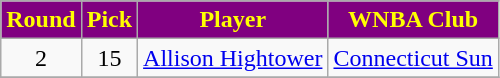<table class="wikitable" style="text-align:center">
<tr>
<th style="background:purple;color:yellow;">Round</th>
<th style="background:purple;color:yellow;">Pick</th>
<th style="background:purple;color:yellow;">Player</th>
<th style="background:purple;color:yellow;">WNBA Club</th>
</tr>
<tr>
<td>2</td>
<td>15</td>
<td><a href='#'>Allison Hightower</a></td>
<td><a href='#'>Connecticut Sun</a></td>
</tr>
<tr>
</tr>
</table>
